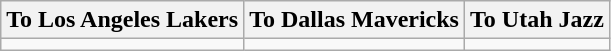<table class="wikitable">
<tr>
<th>To Los Angeles Lakers</th>
<th>To Dallas Mavericks</th>
<th>To Utah Jazz</th>
</tr>
<tr>
<td></td>
<td></td>
<td></td>
</tr>
</table>
